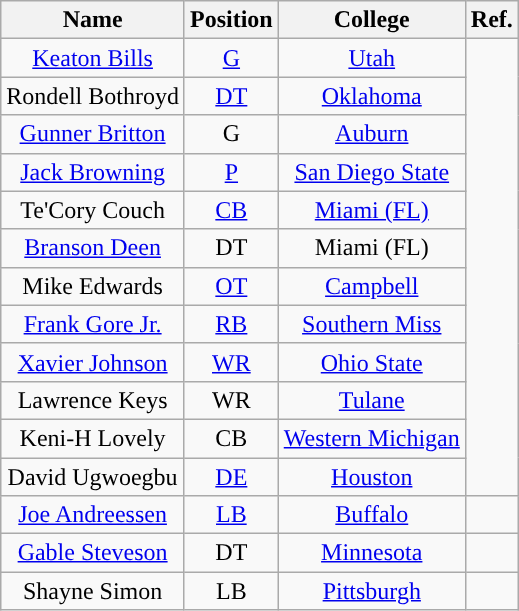<table class="wikitable" style="text-align:center">
<tr>
<th>Name</th>
<th>Position</th>
<th>College</th>
<th>Ref.</th>
</tr>
<tr>
<td><a href='#'>Keaton Bills</a></td>
<td><a href='#'>G</a></td>
<td><a href='#'>Utah</a></td>
<td rowspan="12"></td>
</tr>
<tr>
<td>Rondell Bothroyd</td>
<td><a href='#'>DT</a></td>
<td><a href='#'>Oklahoma</a></td>
</tr>
<tr>
<td><a href='#'>Gunner Britton</a></td>
<td>G</td>
<td><a href='#'>Auburn</a></td>
</tr>
<tr>
<td><a href='#'>Jack Browning</a></td>
<td><a href='#'>P</a></td>
<td><a href='#'>San Diego State</a></td>
</tr>
<tr>
<td>Te'Cory Couch</td>
<td><a href='#'>CB</a></td>
<td><a href='#'>Miami (FL)</a></td>
</tr>
<tr>
<td><a href='#'>Branson Deen</a></td>
<td>DT</td>
<td>Miami (FL)</td>
</tr>
<tr>
<td>Mike Edwards</td>
<td><a href='#'>OT</a></td>
<td><a href='#'>Campbell</a></td>
</tr>
<tr>
<td><a href='#'>Frank Gore Jr.</a></td>
<td><a href='#'>RB</a></td>
<td><a href='#'>Southern Miss</a></td>
</tr>
<tr>
<td><a href='#'>Xavier Johnson</a></td>
<td><a href='#'>WR</a></td>
<td><a href='#'>Ohio State</a></td>
</tr>
<tr>
<td>Lawrence Keys</td>
<td>WR</td>
<td><a href='#'>Tulane</a></td>
</tr>
<tr>
<td>Keni-H Lovely</td>
<td>CB</td>
<td><a href='#'>Western Michigan</a></td>
</tr>
<tr>
<td>David Ugwoegbu</td>
<td><a href='#'>DE</a></td>
<td><a href='#'>Houston</a></td>
</tr>
<tr>
<td><a href='#'>Joe Andreessen</a></td>
<td><a href='#'>LB</a></td>
<td><a href='#'>Buffalo</a></td>
<td></td>
</tr>
<tr>
<td><a href='#'>Gable Steveson</a></td>
<td>DT</td>
<td><a href='#'>Minnesota</a></td>
<td></td>
</tr>
<tr>
<td>Shayne Simon</td>
<td>LB</td>
<td><a href='#'>Pittsburgh</a></td>
<td></td>
</tr>
</table>
